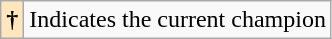<table class="wikitable">
<tr>
<th style="background-color: #ffe6bd">†</th>
<td>Indicates the current champion</td>
</tr>
</table>
